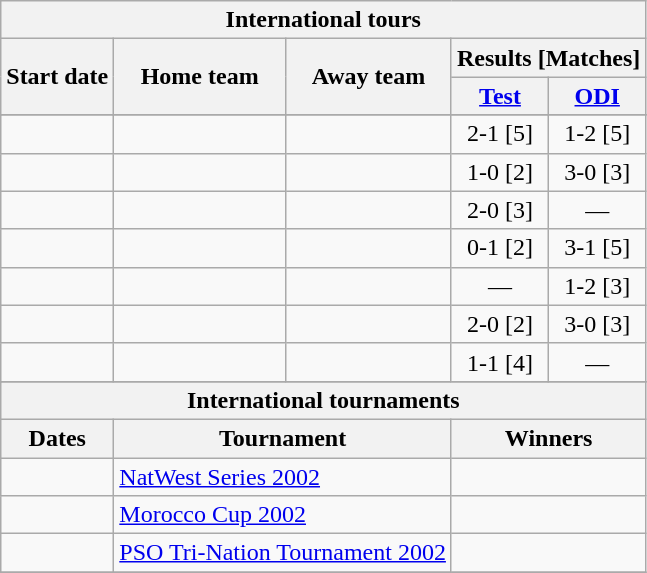<table class="wikitable sortable" style="text-align:center; white-space:nowrap">
<tr>
<th colspan=5>International tours</th>
</tr>
<tr>
<th rowspan=2>Start date</th>
<th rowspan=2>Home team</th>
<th rowspan=2>Away team</th>
<th colspan=2 class="unsortable">Results [Matches]</th>
</tr>
<tr>
<th width=50 class="unsortable"><a href='#'>Test</a></th>
<th width=50 class="unsortable"><a href='#'>ODI</a></th>
</tr>
<tr>
</tr>
<tr>
<td style="text-align:left"><a href='#'></a></td>
<td style="text-align:left"></td>
<td style="text-align:left"></td>
<td>2-1 [5]</td>
<td>1-2 [5]</td>
</tr>
<tr>
<td style="text-align:left"><a href='#'></a></td>
<td style="text-align:left"></td>
<td style="text-align:left"></td>
<td>1-0 [2]</td>
<td>3-0 [3]</td>
</tr>
<tr>
<td style="text-align:left"><a href='#'></a></td>
<td style="text-align:left"></td>
<td style="text-align:left"></td>
<td>2-0 [3]</td>
<td>—</td>
</tr>
<tr>
<td style="text-align:left"><a href='#'></a></td>
<td style="text-align:left"></td>
<td style="text-align:left"></td>
<td>0-1 [2]</td>
<td>3-1 [5]</td>
</tr>
<tr>
<td style="text-align:left"><a href='#'></a></td>
<td style="text-align:left"></td>
<td style="text-align:left"></td>
<td>—</td>
<td>1-2 [3]</td>
</tr>
<tr>
<td style="text-align:left"><a href='#'></a></td>
<td style="text-align:left"></td>
<td style="text-align:left"></td>
<td>2-0 [2]</td>
<td>3-0 [3]</td>
</tr>
<tr>
<td style="text-align:left"><a href='#'></a></td>
<td style="text-align:left"></td>
<td style="text-align:left"></td>
<td>1-1 [4]</td>
<td>—</td>
</tr>
<tr>
</tr>
<tr class="sortbottom">
<th colspan=5>International tournaments</th>
</tr>
<tr class="sortbottom">
<th>Dates</th>
<th colspan=2>Tournament</th>
<th colspan=2>Winners</th>
</tr>
<tr class="sortbottom">
<td style="text-align:left"><a href='#'></a></td>
<td style="text-align:left" colspan=2> <a href='#'>NatWest Series 2002</a></td>
<td style="text-align:left" colspan=2></td>
</tr>
<tr class="sortbottom">
<td style="text-align:left"><a href='#'></a></td>
<td style="text-align:left" colspan=2> <a href='#'>Morocco Cup 2002</a></td>
<td style="text-align:left" colspan=2></td>
</tr>
<tr class="sortbottom">
<td style="text-align:left"><a href='#'></a></td>
<td style="text-align:left" colspan=2> <a href='#'>PSO Tri-Nation Tournament 2002</a></td>
<td style="text-align:left" colspan=2></td>
</tr>
<tr class="sortbottom">
</tr>
</table>
